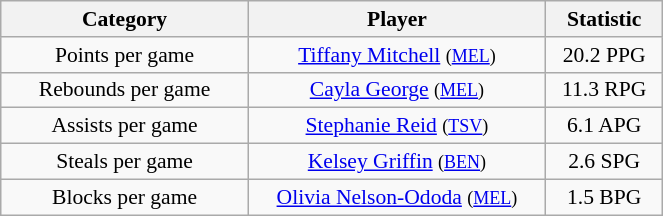<table class="wikitable" style="width: 35%; text-align:center; font-size:90%">
<tr>
<th width=25%>Category</th>
<th width=30%>Player</th>
<th width=10%>Statistic</th>
</tr>
<tr>
<td>Points per game</td>
<td><a href='#'>Tiffany Mitchell</a> <small>(<a href='#'>MEL</a>)</small></td>
<td>20.2 PPG</td>
</tr>
<tr>
<td>Rebounds per game</td>
<td><a href='#'>Cayla George</a> <small>(<a href='#'>MEL</a>)</small></td>
<td>11.3 RPG</td>
</tr>
<tr>
<td>Assists per game</td>
<td><a href='#'>Stephanie Reid</a> <small>(<a href='#'>TSV</a>)</small></td>
<td>6.1 APG</td>
</tr>
<tr>
<td>Steals per game</td>
<td><a href='#'>Kelsey Griffin</a> <small>(<a href='#'>BEN</a>)</small></td>
<td>2.6 SPG</td>
</tr>
<tr>
<td>Blocks per game</td>
<td><a href='#'>Olivia Nelson-Ododa</a> <small>(<a href='#'>MEL</a>)</small></td>
<td>1.5 BPG</td>
</tr>
</table>
